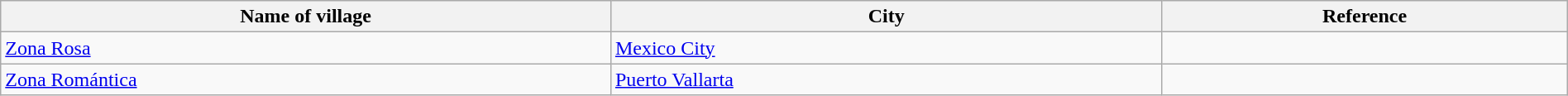<table class="wikitable" style="width: 100%">
<tr>
<th>Name of village</th>
<th>City </th>
<th>Reference</th>
</tr>
<tr>
<td><a href='#'>Zona Rosa</a></td>
<td><a href='#'>Mexico City</a></td>
<td></td>
</tr>
<tr>
<td><a href='#'>Zona Romántica</a></td>
<td><a href='#'>Puerto Vallarta</a></td>
<td></td>
</tr>
</table>
